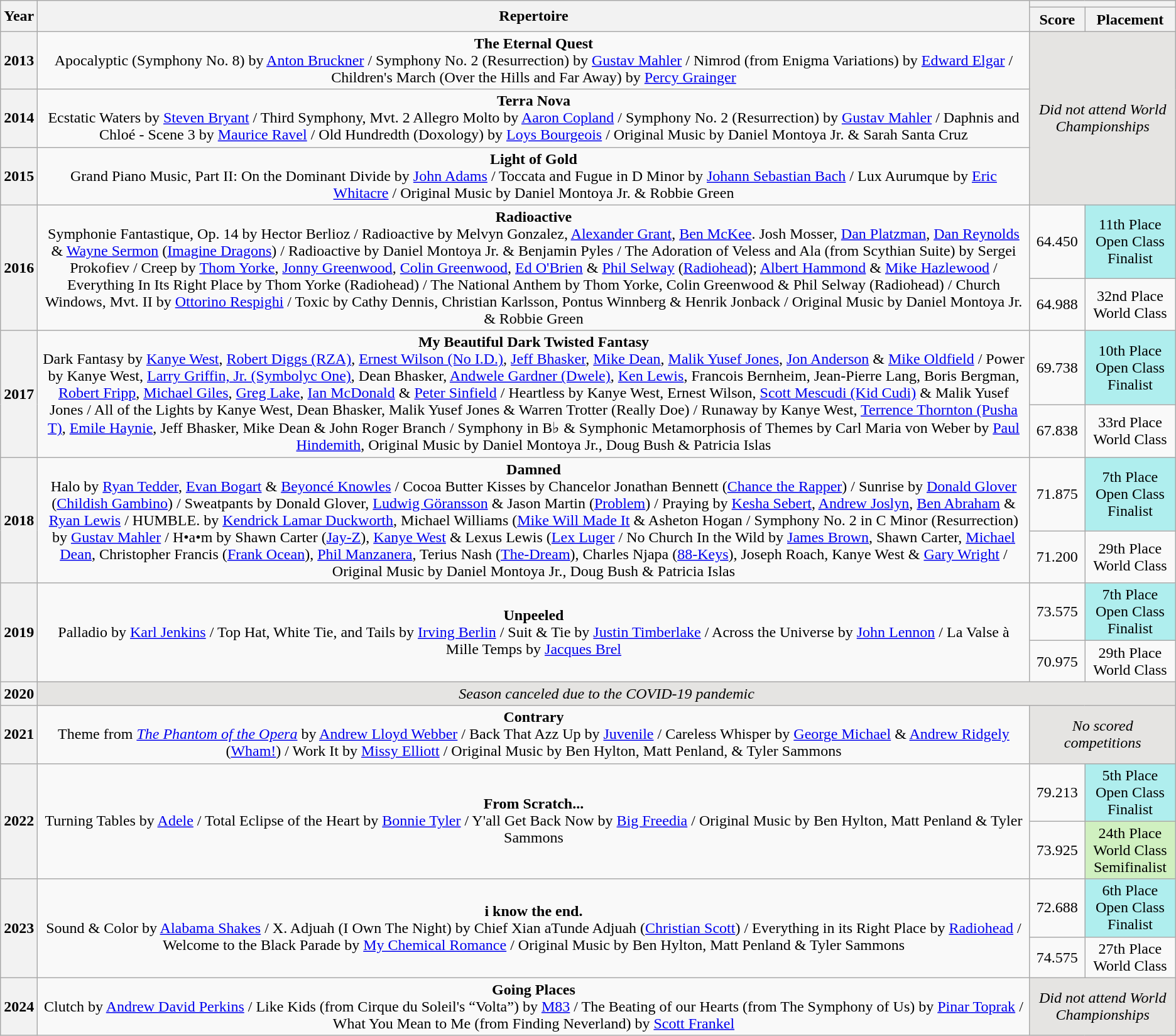<table class="wikitable" style="text-align: center">
<tr>
<th scope="col" rowspan="2">Year</th>
<th scope="col" rowspan="2">Repertoire</th>
<th scope="col" colspan="2"></th>
</tr>
<tr>
<th scope="col">Score</th>
<th scope="col">Placement</th>
</tr>
<tr>
<th scope="row">2013</th>
<td><strong>The Eternal Quest</strong><br>Apocalyptic (Symphony No. 8) by <a href='#'>Anton Bruckner</a> / Symphony No. 2 (Resurrection) by <a href='#'>Gustav Mahler</a> / Nimrod (from Enigma Variations) by <a href='#'>Edward Elgar</a> / Children's March (Over the Hills and Far Away) by <a href='#'>Percy Grainger</a></td>
<td colspan="2" rowspan="3" bgcolor="e5e4e2"><em>Did not attend World Championships</em></td>
</tr>
<tr>
<th scope="row">2014</th>
<td><strong>Terra Nova</strong><br>Ecstatic Waters by <a href='#'>Steven Bryant</a> / Third Symphony, Mvt. 2 Allegro Molto by <a href='#'>Aaron Copland</a> / Symphony No. 2  (Resurrection) by <a href='#'>Gustav Mahler</a> / Daphnis and Chloé - Scene 3 by <a href='#'>Maurice Ravel</a> / Old Hundredth (Doxology) by <a href='#'>Loys Bourgeois</a> / Original Music by Daniel Montoya Jr. & Sarah Santa Cruz</td>
</tr>
<tr>
<th scope="row">2015</th>
<td><strong>Light of Gold</strong><br>Grand Piano Music, Part II: On the Dominant Divide by <a href='#'>John Adams</a> / Toccata and Fugue in D Minor by <a href='#'>Johann Sebastian Bach</a> / Lux Aurumque by <a href='#'>Eric Whitacre</a> / Original Music by Daniel Montoya Jr. & Robbie Green</td>
</tr>
<tr>
<th rowspan="2" scope="row">2016</th>
<td rowspan="2"><strong>Radioactive</strong><br>Symphonie Fantastique, Op. 14 by Hector Berlioz / Radioactive by Melvyn Gonzalez, <a href='#'>Alexander Grant</a>, <a href='#'>Ben McKee</a>. Josh Mosser, <a href='#'>Dan Platzman</a>, <a href='#'>Dan Reynolds</a> & <a href='#'>Wayne Sermon</a> (<a href='#'>Imagine Dragons</a>) / Radioactive by Daniel Montoya Jr. & Benjamin Pyles / The Adoration of Veless and Ala (from Scythian Suite) by Sergei Prokofiev / Creep by <a href='#'>Thom Yorke</a>, <a href='#'>Jonny Greenwood</a>, <a href='#'>Colin Greenwood</a>, <a href='#'>Ed O'Brien</a> & <a href='#'>Phil Selway</a> (<a href='#'>Radiohead</a>); <a href='#'>Albert Hammond</a> & <a href='#'>Mike Hazlewood</a> / Everything In Its Right Place by Thom Yorke (Radiohead) / The National Anthem by Thom Yorke, Colin Greenwood & Phil Selway (Radiohead) / Church Windows, Mvt. II by <a href='#'>Ottorino Respighi</a> / Toxic by Cathy Dennis, Christian Karlsson, Pontus Winnberg & Henrik Jonback / Original Music by Daniel Montoya Jr. & Robbie Green</td>
<td>64.450</td>
<td bgcolor="afeeee">11th Place<br>Open Class<br>Finalist</td>
</tr>
<tr>
<td>64.988</td>
<td>32nd Place<br>World Class</td>
</tr>
<tr>
<th rowspan="2" scope="row">2017</th>
<td rowspan="2"><strong>My Beautiful Dark Twisted Fantasy</strong><br>Dark Fantasy by <a href='#'>Kanye West</a>, <a href='#'>Robert Diggs (RZA)</a>, <a href='#'>Ernest Wilson (No I.D.)</a>, <a href='#'>Jeff Bhasker</a>, <a href='#'>Mike Dean</a>, <a href='#'>Malik Yusef Jones</a>, <a href='#'>Jon Anderson</a> & <a href='#'>Mike Oldfield</a> / Power by Kanye West, <a href='#'>Larry Griffin, Jr. (Symbolyc One)</a>, Dean Bhasker, <a href='#'>Andwele Gardner (Dwele)</a>, <a href='#'>Ken Lewis</a>, Francois Bernheim, Jean-Pierre Lang, Boris Bergman, <a href='#'>Robert Fripp</a>, <a href='#'>Michael Giles</a>, <a href='#'>Greg Lake</a>, <a href='#'>Ian McDonald</a> & <a href='#'>Peter Sinfield</a> / Heartless by Kanye West, Ernest Wilson, <a href='#'>Scott Mescudi (Kid Cudi)</a> & Malik Yusef Jones / All of the Lights by Kanye West, Dean Bhasker, Malik Yusef Jones & Warren Trotter (Really Doe) / Runaway by Kanye West, <a href='#'>Terrence Thornton (Pusha T)</a>, <a href='#'>Emile Haynie</a>, Jeff Bhasker, Mike Dean & John Roger Branch / Symphony in B♭ & Symphonic Metamorphosis of Themes by Carl Maria von Weber by <a href='#'>Paul Hindemith</a>, Original Music by Daniel Montoya Jr., Doug Bush & Patricia Islas</td>
<td>69.738</td>
<td bgcolor="afeeee">10th Place<br>Open Class<br>Finalist</td>
</tr>
<tr>
<td>67.838</td>
<td>33rd Place<br>World Class</td>
</tr>
<tr>
<th rowspan="2" scope="row">2018</th>
<td rowspan="2"><strong>Damned</strong><br>Halo by <a href='#'>Ryan Tedder</a>, <a href='#'>Evan Bogart</a> & <a href='#'>Beyoncé Knowles</a> / Cocoa Butter Kisses by Chancelor Jonathan Bennett (<a href='#'>Chance the Rapper</a>) / Sunrise by <a href='#'>Donald Glover</a> (<a href='#'>Childish Gambino</a>) / Sweatpants by Donald Glover, <a href='#'>Ludwig Göransson</a> & Jason Martin (<a href='#'>Problem</a>) / Praying by <a href='#'>Kesha Sebert</a>, <a href='#'>Andrew Joslyn</a>, <a href='#'>Ben Abraham</a> & <a href='#'>Ryan Lewis</a> / HUMBLE. by <a href='#'>Kendrick Lamar Duckworth</a>, Michael Williams (<a href='#'>Mike Will Made It</a> & Asheton Hogan / Symphony No. 2 in C Minor (Resurrection) by <a href='#'>Gustav Mahler</a> / H•a•m by Shawn Carter (<a href='#'>Jay-Z</a>), <a href='#'>Kanye West</a> & Lexus Lewis (<a href='#'>Lex Luger</a> / No Church In the Wild by <a href='#'>James Brown</a>, Shawn Carter, <a href='#'>Michael Dean</a>, Christopher Francis (<a href='#'>Frank Ocean</a>), <a href='#'>Phil Manzanera</a>, Terius Nash (<a href='#'>The-Dream</a>), Charles Njapa (<a href='#'>88-Keys</a>), Joseph Roach, Kanye West & <a href='#'>Gary Wright</a> / Original Music by Daniel Montoya Jr., Doug Bush & Patricia Islas</td>
<td>71.875</td>
<td bgcolor="afeeee">7th Place<br>Open Class<br>Finalist</td>
</tr>
<tr>
<td>71.200</td>
<td>29th Place<br>World Class</td>
</tr>
<tr>
<th rowspan="2" scope="row">2019</th>
<td rowspan="2"><strong>Unpeeled</strong><br>Palladio by <a href='#'>Karl Jenkins</a> / Top Hat, White Tie, and Tails by <a href='#'>Irving Berlin</a> / Suit & Tie by <a href='#'>Justin Timberlake</a> / Across the Universe by <a href='#'>John Lennon</a> / La Valse à Mille Temps by <a href='#'>Jacques Brel</a></td>
<td>73.575</td>
<td bgcolor="afeeee">7th Place<br>Open Class<br>Finalist</td>
</tr>
<tr>
<td>70.975</td>
<td>29th Place<br>World Class</td>
</tr>
<tr>
<th scope="row">2020</th>
<td colspan="3" bgcolor="e5e4e2"><em>Season canceled due to the COVID-19 pandemic</em></td>
</tr>
<tr>
<th scope="row">2021</th>
<td><strong>Contrary</strong><br>Theme from <em><a href='#'>The Phantom of the Opera</a></em> by <a href='#'>Andrew Lloyd Webber</a> / Back That Azz Up by <a href='#'>Juvenile</a> / Careless Whisper by <a href='#'>George Michael</a> & <a href='#'>Andrew Ridgely</a> (<a href='#'>Wham!</a>) / Work It by <a href='#'>Missy Elliott</a> / Original Music by Ben Hylton, Matt Penland, & Tyler Sammons</td>
<td colspan="2" bgcolor="e5e4e2"><em>No scored competitions</em></td>
</tr>
<tr>
<th rowspan="2" scope="row">2022</th>
<td rowspan="2"><strong>From Scratch...</strong><br>Turning Tables by <a href='#'>Adele</a> / Total Eclipse of the Heart by <a href='#'>Bonnie Tyler</a> / Y'all Get Back Now by <a href='#'>Big Freedia</a> / Original Music by Ben Hylton, Matt Penland & Tyler Sammons</td>
<td>79.213</td>
<td bgcolor="afeeee">5th Place<br>Open Class<br>Finalist</td>
</tr>
<tr>
<td>73.925</td>
<td bgcolor="d0f0c0">24th Place<br>World Class<br>Semifinalist</td>
</tr>
<tr>
<th rowspan="2" scope="row">2023</th>
<td rowspan="2"><strong>i know the end.</strong><br>Sound & Color by <a href='#'>Alabama Shakes</a> / X. Adjuah (I Own The Night) by Chief Xian aTunde Adjuah (<a href='#'>Christian Scott</a>) / Everything in its Right Place by <a href='#'>Radiohead</a> / Welcome to the Black Parade by <a href='#'>My Chemical Romance</a> / Original Music by Ben Hylton, Matt Penland & Tyler Sammons</td>
<td>72.688</td>
<td bgcolor="afeeee">6th Place<br>Open Class<br>Finalist</td>
</tr>
<tr>
<td>74.575</td>
<td>27th Place<br>World Class</td>
</tr>
<tr>
<th scope="row">2024</th>
<td><strong>Going Places</strong><br>Clutch by <a href='#'>Andrew David Perkins</a>  / Like Kids (from Cirque du Soleil's “Volta”) by <a href='#'>M83</a> / The Beating of our Hearts (from The Symphony of Us) by <a href='#'>Pinar Toprak</a> / What You Mean to Me (from Finding Neverland) by <a href='#'>Scott Frankel</a></td>
<td colspan="2" bgcolor="e5e4e2"><em>Did not attend World Championships</em></td>
</tr>
</table>
